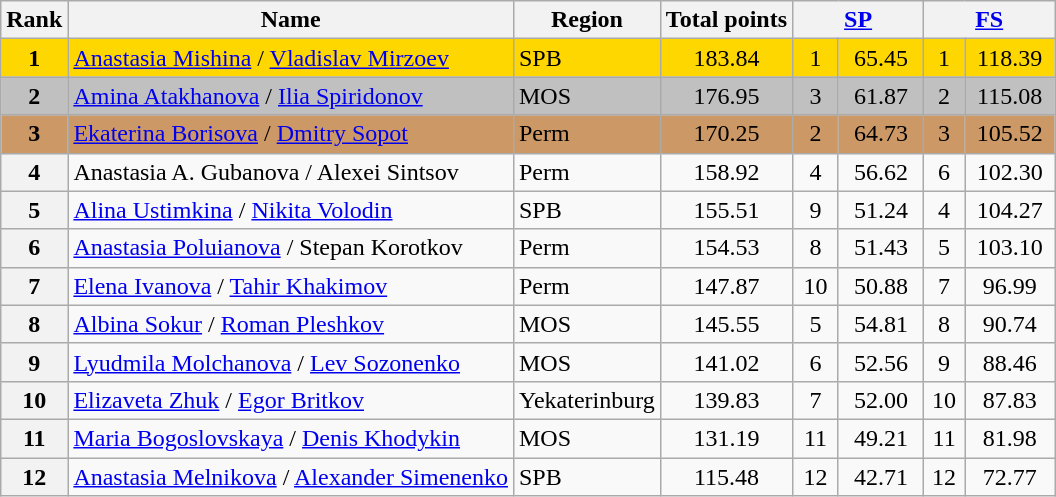<table class="wikitable sortable">
<tr>
<th>Rank</th>
<th>Name</th>
<th>Region</th>
<th>Total points</th>
<th colspan=2 width=80px><a href='#'>SP</a></th>
<th colspan=2 width=80px><a href='#'>FS</a></th>
</tr>
<tr bgcolor=gold>
<td align=center><strong>1</strong></td>
<td><a href='#'>Anastasia Mishina</a> / <a href='#'>Vladislav Mirzoev</a></td>
<td>SPB</td>
<td align=center>183.84</td>
<td align=center>1</td>
<td align=center>65.45</td>
<td align=center>1</td>
<td align=center>118.39</td>
</tr>
<tr bgcolor=silver>
<td align=center><strong>2</strong></td>
<td><a href='#'>Amina Atakhanova</a> / <a href='#'>Ilia Spiridonov</a></td>
<td>MOS</td>
<td align=center>176.95</td>
<td align=center>3</td>
<td align=center>61.87</td>
<td align=center>2</td>
<td align=center>115.08</td>
</tr>
<tr bgcolor=cc9966>
<td align=center><strong>3</strong></td>
<td><a href='#'>Ekaterina Borisova</a> / <a href='#'>Dmitry Sopot</a></td>
<td>Perm</td>
<td align=center>170.25</td>
<td align=center>2</td>
<td align=center>64.73</td>
<td align=center>3</td>
<td align=center>105.52</td>
</tr>
<tr>
<th>4</th>
<td>Anastasia A. Gubanova / Alexei Sintsov</td>
<td>Perm</td>
<td align=center>158.92</td>
<td align=center>4</td>
<td align=center>56.62</td>
<td align=center>6</td>
<td align=center>102.30</td>
</tr>
<tr>
<th>5</th>
<td><a href='#'>Alina Ustimkina</a> / <a href='#'>Nikita Volodin</a></td>
<td>SPB</td>
<td align=center>155.51</td>
<td align=center>9</td>
<td align=center>51.24</td>
<td align=center>4</td>
<td align=center>104.27</td>
</tr>
<tr>
<th>6</th>
<td><a href='#'>Anastasia Poluianova</a> / Stepan Korotkov</td>
<td>Perm</td>
<td align=center>154.53</td>
<td align=center>8</td>
<td align=center>51.43</td>
<td align=center>5</td>
<td align=center>103.10</td>
</tr>
<tr>
<th>7</th>
<td><a href='#'>Elena Ivanova</a> / <a href='#'>Tahir Khakimov</a></td>
<td>Perm</td>
<td align=center>147.87</td>
<td align=center>10</td>
<td align=center>50.88</td>
<td align=center>7</td>
<td align=center>96.99</td>
</tr>
<tr>
<th>8</th>
<td><a href='#'>Albina Sokur</a> / <a href='#'>Roman Pleshkov</a></td>
<td>MOS</td>
<td align=center>145.55</td>
<td align=center>5</td>
<td align=center>54.81</td>
<td align=center>8</td>
<td align=center>90.74</td>
</tr>
<tr>
<th>9</th>
<td><a href='#'>Lyudmila Molchanova</a> / <a href='#'>Lev Sozonenko</a></td>
<td>MOS</td>
<td align=center>141.02</td>
<td align=center>6</td>
<td align=center>52.56</td>
<td align=center>9</td>
<td align=center>88.46</td>
</tr>
<tr>
<th>10</th>
<td><a href='#'>Elizaveta Zhuk</a> / <a href='#'>Egor Britkov</a></td>
<td>Yekaterinburg</td>
<td align=center>139.83</td>
<td align=center>7</td>
<td align=center>52.00</td>
<td align=center>10</td>
<td align=center>87.83</td>
</tr>
<tr>
<th>11</th>
<td><a href='#'>Maria Bogoslovskaya</a> / <a href='#'>Denis Khodykin</a></td>
<td>MOS</td>
<td align=center>131.19</td>
<td align=center>11</td>
<td align=center>49.21</td>
<td align=center>11</td>
<td align=center>81.98</td>
</tr>
<tr>
<th>12</th>
<td><a href='#'>Anastasia Melnikova</a> / <a href='#'>Alexander Simenenko</a></td>
<td>SPB</td>
<td align=center>115.48</td>
<td align=center>12</td>
<td align=center>42.71</td>
<td align=center>12</td>
<td align=center>72.77</td>
</tr>
</table>
